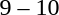<table style="text-align:center">
<tr>
<th width=200></th>
<th width=100></th>
<th width=200></th>
</tr>
<tr>
<td align=right></td>
<td>9 – 10</td>
<td align=left><strong></strong></td>
</tr>
</table>
